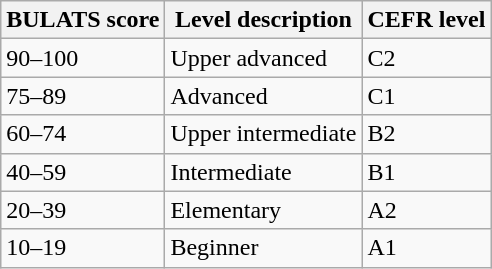<table class="wikitable">
<tr>
<th>BULATS score</th>
<th>Level description</th>
<th>CEFR level</th>
</tr>
<tr>
<td>90–100</td>
<td>Upper advanced</td>
<td>C2</td>
</tr>
<tr>
<td>75–89</td>
<td>Advanced</td>
<td>C1</td>
</tr>
<tr>
<td>60–74</td>
<td>Upper intermediate</td>
<td>B2</td>
</tr>
<tr>
<td>40–59</td>
<td>Intermediate</td>
<td>B1</td>
</tr>
<tr>
<td>20–39</td>
<td>Elementary</td>
<td>A2</td>
</tr>
<tr>
<td>10–19</td>
<td>Beginner</td>
<td>A1</td>
</tr>
</table>
